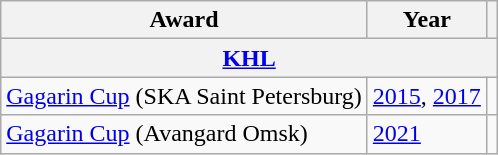<table class="wikitable">
<tr>
<th>Award</th>
<th>Year</th>
<th></th>
</tr>
<tr>
<th colspan="3"><a href='#'>KHL</a></th>
</tr>
<tr>
<td><a href='#'>Gagarin Cup</a> (SKA Saint Petersburg)</td>
<td><a href='#'>2015</a>, <a href='#'>2017</a></td>
<td></td>
</tr>
<tr>
<td><a href='#'>Gagarin Cup</a> (Avangard Omsk)</td>
<td><a href='#'>2021</a></td>
<td></td>
</tr>
</table>
